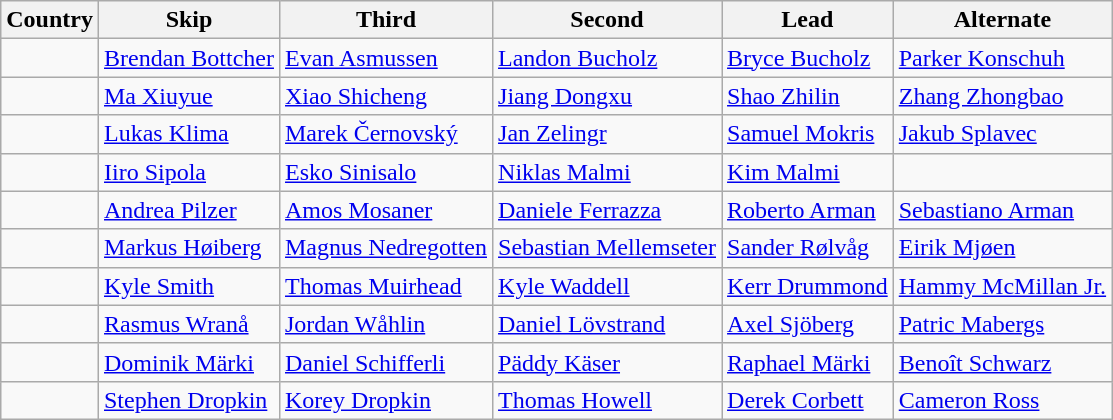<table class="wikitable">
<tr>
<th>Country</th>
<th>Skip</th>
<th>Third</th>
<th>Second</th>
<th>Lead</th>
<th>Alternate</th>
</tr>
<tr>
<td></td>
<td><a href='#'>Brendan Bottcher</a></td>
<td><a href='#'>Evan Asmussen</a></td>
<td><a href='#'>Landon Bucholz</a></td>
<td><a href='#'>Bryce Bucholz</a></td>
<td><a href='#'>Parker Konschuh</a></td>
</tr>
<tr>
<td></td>
<td><a href='#'>Ma Xiuyue</a></td>
<td><a href='#'>Xiao Shicheng</a></td>
<td><a href='#'>Jiang Dongxu</a></td>
<td><a href='#'>Shao Zhilin</a></td>
<td><a href='#'>Zhang Zhongbao</a></td>
</tr>
<tr>
<td></td>
<td><a href='#'>Lukas Klima</a></td>
<td><a href='#'>Marek Černovský</a></td>
<td><a href='#'>Jan Zelingr</a></td>
<td><a href='#'>Samuel Mokris</a></td>
<td><a href='#'>Jakub Splavec</a></td>
</tr>
<tr>
<td></td>
<td><a href='#'>Iiro Sipola</a></td>
<td><a href='#'>Esko Sinisalo</a></td>
<td><a href='#'>Niklas Malmi</a></td>
<td><a href='#'>Kim Malmi</a></td>
<td></td>
</tr>
<tr>
<td></td>
<td><a href='#'>Andrea Pilzer</a></td>
<td><a href='#'>Amos Mosaner</a></td>
<td><a href='#'>Daniele Ferrazza</a></td>
<td><a href='#'>Roberto Arman</a></td>
<td><a href='#'>Sebastiano Arman</a></td>
</tr>
<tr>
<td></td>
<td><a href='#'>Markus Høiberg</a></td>
<td><a href='#'>Magnus Nedregotten</a></td>
<td><a href='#'>Sebastian Mellemseter</a></td>
<td><a href='#'>Sander Rølvåg</a></td>
<td><a href='#'>Eirik Mjøen</a></td>
</tr>
<tr>
<td></td>
<td><a href='#'>Kyle Smith</a></td>
<td><a href='#'>Thomas Muirhead</a></td>
<td><a href='#'>Kyle Waddell</a></td>
<td><a href='#'>Kerr Drummond</a></td>
<td><a href='#'>Hammy McMillan Jr.</a></td>
</tr>
<tr>
<td></td>
<td><a href='#'>Rasmus Wranå</a></td>
<td><a href='#'>Jordan Wåhlin</a></td>
<td><a href='#'>Daniel Lövstrand</a></td>
<td><a href='#'>Axel Sjöberg</a></td>
<td><a href='#'>Patric Mabergs</a></td>
</tr>
<tr>
<td></td>
<td><a href='#'>Dominik Märki</a></td>
<td><a href='#'>Daniel Schifferli</a></td>
<td><a href='#'>Päddy Käser</a></td>
<td><a href='#'>Raphael Märki</a></td>
<td><a href='#'>Benoît Schwarz</a></td>
</tr>
<tr>
<td></td>
<td><a href='#'>Stephen Dropkin</a></td>
<td><a href='#'>Korey Dropkin</a></td>
<td><a href='#'>Thomas Howell</a></td>
<td><a href='#'>Derek Corbett</a></td>
<td><a href='#'>Cameron Ross</a></td>
</tr>
</table>
